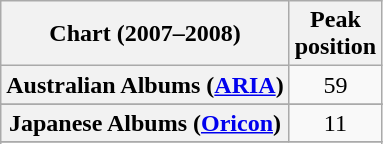<table class="wikitable sortable plainrowheaders">
<tr>
<th scope="col">Chart (2007–2008)</th>
<th scope="col">Peak<br>position</th>
</tr>
<tr>
<th scope="row">Australian Albums (<a href='#'>ARIA</a>)</th>
<td align="center">59</td>
</tr>
<tr>
</tr>
<tr>
</tr>
<tr>
</tr>
<tr>
</tr>
<tr>
</tr>
<tr>
</tr>
<tr>
</tr>
<tr>
<th scope="row">Japanese Albums (<a href='#'>Oricon</a>)</th>
<td align="center">11</td>
</tr>
<tr>
</tr>
<tr>
</tr>
<tr>
</tr>
<tr>
</tr>
<tr>
</tr>
<tr>
</tr>
<tr>
</tr>
</table>
